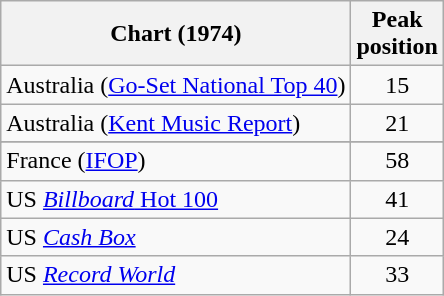<table class="wikitable sortable">
<tr>
<th>Chart (1974)</th>
<th>Peak<br>position</th>
</tr>
<tr>
<td>Australia (<a href='#'>Go-Set National Top 40</a>)</td>
<td align="center">15</td>
</tr>
<tr>
<td>Australia (<a href='#'>Kent Music Report</a>)</td>
<td align="center">21</td>
</tr>
<tr>
</tr>
<tr>
<td>France (<a href='#'>IFOP</a>)</td>
<td align="center">58</td>
</tr>
<tr>
<td>US <a href='#'><em>Billboard</em> Hot 100</a></td>
<td align="center">41</td>
</tr>
<tr>
<td>US <em><a href='#'>Cash Box</a></em></td>
<td align="center">24</td>
</tr>
<tr>
<td>US <em><a href='#'>Record World</a></em></td>
<td align="center">33</td>
</tr>
</table>
